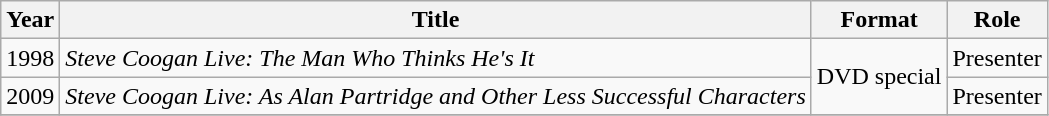<table class="wikitable mw-collapsible">
<tr>
<th>Year</th>
<th>Title</th>
<th>Format</th>
<th>Role</th>
</tr>
<tr>
<td>1998</td>
<td><em>Steve Coogan Live: The Man Who Thinks He's It</em></td>
<td rowspan="2">DVD special</td>
<td>Presenter</td>
</tr>
<tr>
<td>2009</td>
<td><em>Steve Coogan Live: As Alan Partridge and Other Less Successful Characters</em></td>
<td>Presenter</td>
</tr>
<tr>
</tr>
</table>
